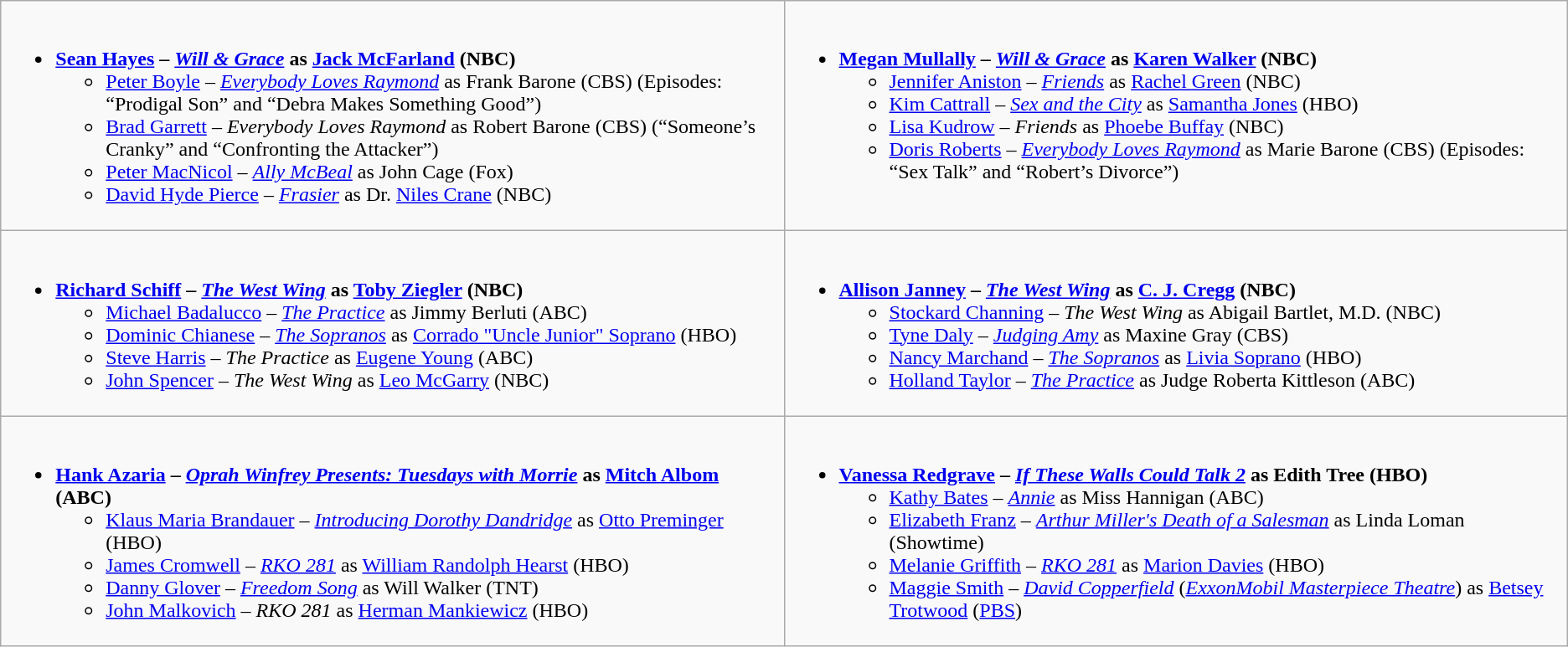<table class="wikitable">
<tr>
<td style="vertical-align:top;" width="50%"><br><ul><li><strong><a href='#'>Sean Hayes</a> – <em><a href='#'>Will & Grace</a></em> as <a href='#'>Jack McFarland</a> (NBC)</strong><ul><li><a href='#'>Peter Boyle</a> – <em><a href='#'>Everybody Loves Raymond</a></em> as Frank Barone (CBS) (Episodes: “Prodigal Son” and “Debra Makes Something Good”)</li><li><a href='#'>Brad Garrett</a> – <em>Everybody Loves Raymond</em> as Robert Barone (CBS) (“Someone’s Cranky” and “Confronting the Attacker”)</li><li><a href='#'>Peter MacNicol</a> – <em><a href='#'>Ally McBeal</a></em> as John Cage (Fox)</li><li><a href='#'>David Hyde Pierce</a> – <em><a href='#'>Frasier</a></em> as Dr. <a href='#'>Niles Crane</a> (NBC)</li></ul></li></ul></td>
<td style="vertical-align:top;" width="50%"><br><ul><li><strong><a href='#'>Megan Mullally</a> – <em><a href='#'>Will & Grace</a></em> as <a href='#'>Karen Walker</a> (NBC)</strong><ul><li><a href='#'>Jennifer Aniston</a> – <em><a href='#'>Friends</a></em> as <a href='#'>Rachel Green</a> (NBC)</li><li><a href='#'>Kim Cattrall</a> – <em><a href='#'>Sex and the City</a></em> as <a href='#'>Samantha Jones</a> (HBO)</li><li><a href='#'>Lisa Kudrow</a> – <em>Friends</em> as <a href='#'>Phoebe Buffay</a> (NBC)</li><li><a href='#'>Doris Roberts</a> – <em><a href='#'>Everybody Loves Raymond</a></em> as Marie Barone (CBS) (Episodes: “Sex Talk” and “Robert’s Divorce”)</li></ul></li></ul></td>
</tr>
<tr>
<td style="vertical-align:top;" width="50%"><br><ul><li><strong><a href='#'>Richard Schiff</a> – <em><a href='#'>The West Wing</a></em> as <a href='#'>Toby Ziegler</a> (NBC)</strong><ul><li><a href='#'>Michael Badalucco</a> – <em><a href='#'>The Practice</a></em> as Jimmy Berluti (ABC)</li><li><a href='#'>Dominic Chianese</a> – <em><a href='#'>The Sopranos</a></em> as <a href='#'>Corrado "Uncle Junior" Soprano</a> (HBO)</li><li><a href='#'>Steve Harris</a> – <em>The Practice</em> as <a href='#'>Eugene Young</a> (ABC)</li><li><a href='#'>John Spencer</a> – <em>The West Wing</em> as <a href='#'>Leo McGarry</a> (NBC)</li></ul></li></ul></td>
<td style="vertical-align:top;" width="50%"><br><ul><li><strong><a href='#'>Allison Janney</a> – <em><a href='#'>The West Wing</a></em> as <a href='#'>C. J. Cregg</a> (NBC)</strong><ul><li><a href='#'>Stockard Channing</a> – <em>The West Wing</em> as Abigail Bartlet, M.D. (NBC)</li><li><a href='#'>Tyne Daly</a> – <em><a href='#'>Judging Amy</a></em> as Maxine Gray (CBS)</li><li><a href='#'>Nancy Marchand</a> – <em><a href='#'>The Sopranos</a></em> as <a href='#'>Livia Soprano</a> (HBO)</li><li><a href='#'>Holland Taylor</a> – <em><a href='#'>The Practice</a></em> as Judge Roberta Kittleson (ABC)</li></ul></li></ul></td>
</tr>
<tr>
<td style="vertical-align:top;" width="50%"><br><ul><li><strong><a href='#'>Hank Azaria</a> – <em><a href='#'>Oprah Winfrey Presents: Tuesdays with Morrie</a></em> as <a href='#'>Mitch Albom</a> (ABC)</strong><ul><li><a href='#'>Klaus Maria Brandauer</a> – <em><a href='#'>Introducing Dorothy Dandridge</a></em> as <a href='#'>Otto Preminger</a> (HBO)</li><li><a href='#'>James Cromwell</a> – <em><a href='#'>RKO 281</a></em> as <a href='#'>William Randolph Hearst</a> (HBO)</li><li><a href='#'>Danny Glover</a> – <em><a href='#'>Freedom Song</a></em> as Will Walker (TNT)</li><li><a href='#'>John Malkovich</a> – <em>RKO 281</em> as <a href='#'>Herman Mankiewicz</a> (HBO)</li></ul></li></ul></td>
<td style="vertical-align:top;" width="50%"><br><ul><li><strong><a href='#'>Vanessa Redgrave</a> – <em><a href='#'>If These Walls Could Talk 2</a></em> as Edith Tree (HBO)</strong><ul><li><a href='#'>Kathy Bates</a> – <em><a href='#'>Annie</a></em> as Miss Hannigan (ABC)</li><li><a href='#'>Elizabeth Franz</a> – <em><a href='#'>Arthur Miller's Death of a Salesman</a></em> as Linda Loman (Showtime)</li><li><a href='#'>Melanie Griffith</a> – <em><a href='#'>RKO 281</a></em> as <a href='#'>Marion Davies</a> (HBO)</li><li><a href='#'>Maggie Smith</a> – <em><a href='#'>David Copperfield</a></em> (<em><a href='#'>ExxonMobil Masterpiece Theatre</a></em>) as <a href='#'>Betsey Trotwood</a> (<a href='#'>PBS</a>)</li></ul></li></ul></td>
</tr>
</table>
